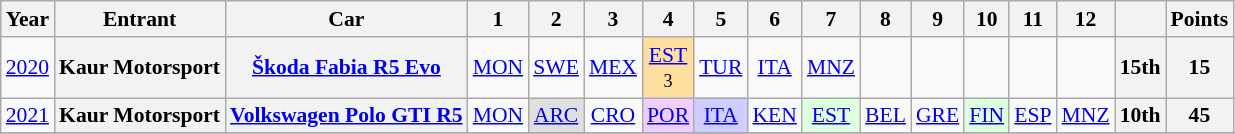<table class="wikitable" style="text-align:center; font-size:90%">
<tr>
<th>Year</th>
<th>Entrant</th>
<th>Car</th>
<th>1</th>
<th>2</th>
<th>3</th>
<th>4</th>
<th>5</th>
<th>6</th>
<th>7</th>
<th>8</th>
<th>9</th>
<th>10</th>
<th>11</th>
<th>12</th>
<th></th>
<th>Points</th>
</tr>
<tr>
<td><a href='#'>2020</a></td>
<th>Kaur Motorsport</th>
<th><a href='#'>Škoda Fabia R5 Evo</a></th>
<td><a href='#'>MON</a></td>
<td><a href='#'>SWE</a></td>
<td><a href='#'>MEX</a></td>
<td style="background:#FFDF9F;"><a href='#'>EST</a><br><small>3</small></td>
<td><a href='#'>TUR</a></td>
<td><a href='#'>ITA</a></td>
<td><a href='#'>MNZ</a></td>
<td></td>
<td></td>
<td></td>
<td></td>
<td></td>
<th>15th</th>
<th>15</th>
</tr>
<tr>
<td><a href='#'>2021</a></td>
<th>Kaur Motorsport</th>
<th><a href='#'>Volkswagen Polo GTI R5</a></th>
<td><a href='#'>MON</a></td>
<td style="background:#DFDFDF;"><a href='#'>ARC</a><br></td>
<td><a href='#'>CRO</a></td>
<td style="background:#EFCFFF;"><a href='#'>POR</a><br></td>
<td style="background:#cfcfff;"><a href='#'>ITA</a><br></td>
<td><a href='#'>KEN</a></td>
<td style="background:#DFFFDF;"><a href='#'>EST</a><br></td>
<td><a href='#'>BEL</a></td>
<td><a href='#'>GRE</a></td>
<td style="background:#DFFFDF;"><a href='#'>FIN</a><br></td>
<td><a href='#'>ESP</a></td>
<td><a href='#'>MNZ</a></td>
<th>10th</th>
<th>45</th>
</tr>
<tr>
</tr>
</table>
